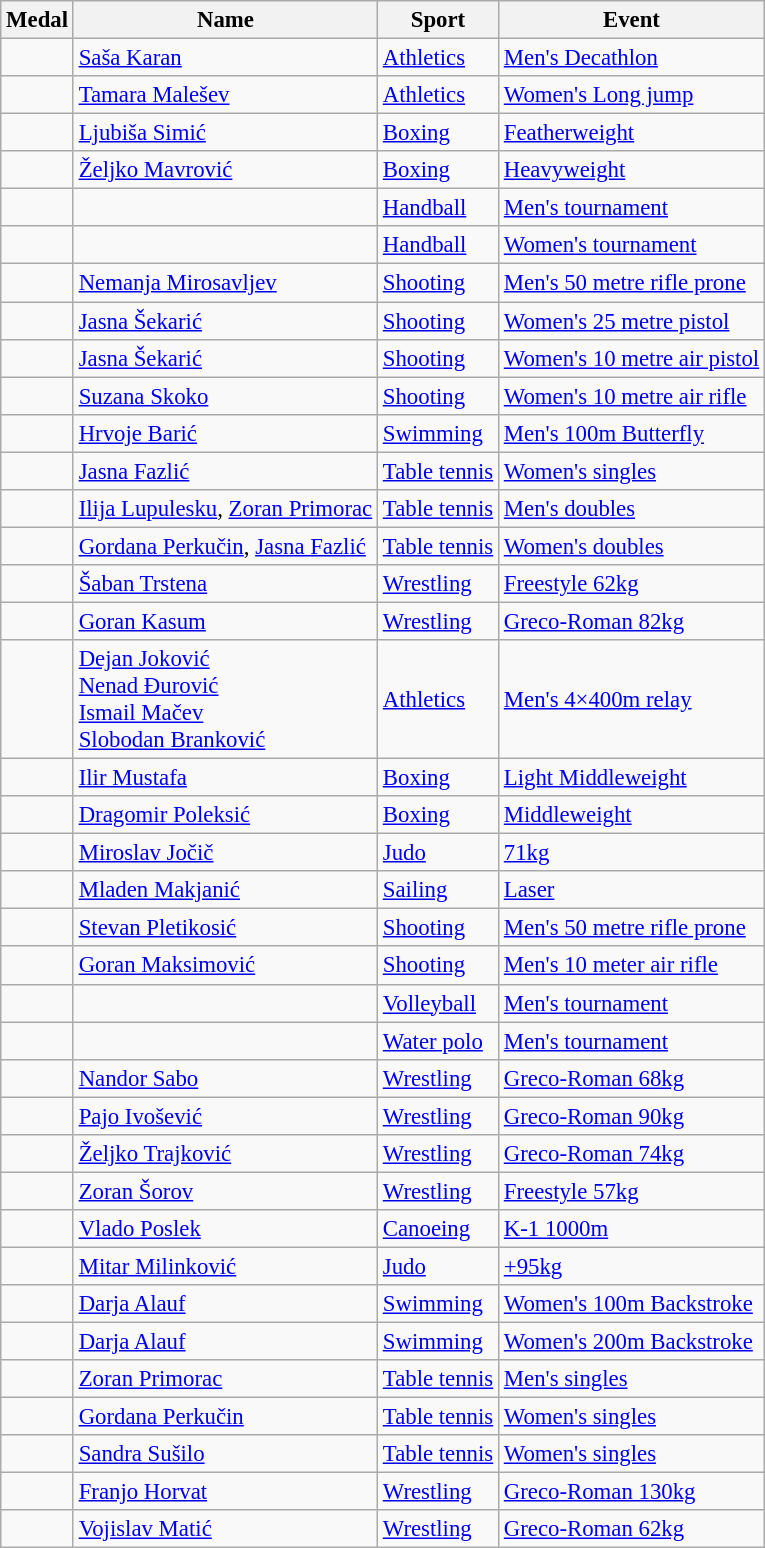<table class="wikitable sortable" style="font-size: 95%;">
<tr>
<th>Medal</th>
<th>Name</th>
<th>Sport</th>
<th>Event</th>
</tr>
<tr>
<td></td>
<td><a href='#'>Saša Karan</a></td>
<td> <a href='#'>Athletics</a></td>
<td><a href='#'>Men's Decathlon</a></td>
</tr>
<tr>
<td></td>
<td><a href='#'>Tamara Malešev</a></td>
<td> <a href='#'>Athletics</a></td>
<td><a href='#'>Women's Long jump</a></td>
</tr>
<tr>
<td></td>
<td><a href='#'>Ljubiša Simić</a></td>
<td> <a href='#'>Boxing</a></td>
<td><a href='#'>Featherweight</a></td>
</tr>
<tr>
<td></td>
<td><a href='#'>Željko Mavrović</a></td>
<td> <a href='#'>Boxing</a></td>
<td><a href='#'>Heavyweight</a></td>
</tr>
<tr>
<td></td>
<td><br></td>
<td> <a href='#'>Handball</a></td>
<td><a href='#'>Men's tournament</a></td>
</tr>
<tr>
<td></td>
<td><br></td>
<td> <a href='#'>Handball</a></td>
<td><a href='#'>Women's tournament</a></td>
</tr>
<tr>
<td></td>
<td><a href='#'>Nemanja Mirosavljev</a></td>
<td> <a href='#'>Shooting</a></td>
<td><a href='#'>Men's 50 metre rifle prone</a></td>
</tr>
<tr>
<td></td>
<td><a href='#'>Jasna Šekarić</a></td>
<td> <a href='#'>Shooting</a></td>
<td><a href='#'>Women's 25 metre pistol</a></td>
</tr>
<tr>
<td></td>
<td><a href='#'>Jasna Šekarić</a></td>
<td> <a href='#'>Shooting</a></td>
<td><a href='#'>Women's 10 metre air pistol</a></td>
</tr>
<tr>
<td></td>
<td><a href='#'>Suzana Skoko</a></td>
<td> <a href='#'>Shooting</a></td>
<td><a href='#'>Women's 10 metre air rifle</a></td>
</tr>
<tr>
<td></td>
<td><a href='#'>Hrvoje Barić</a></td>
<td> <a href='#'>Swimming</a></td>
<td><a href='#'>Men's 100m Butterfly</a></td>
</tr>
<tr>
<td></td>
<td><a href='#'>Jasna Fazlić</a></td>
<td> <a href='#'>Table tennis</a></td>
<td><a href='#'>Women's singles</a></td>
</tr>
<tr>
<td></td>
<td><a href='#'>Ilija Lupulesku</a>, <a href='#'>Zoran Primorac</a></td>
<td> <a href='#'>Table tennis</a></td>
<td><a href='#'>Men's doubles</a></td>
</tr>
<tr>
<td></td>
<td><a href='#'>Gordana Perkučin</a>, <a href='#'>Jasna Fazlić</a></td>
<td> <a href='#'>Table tennis</a></td>
<td><a href='#'>Women's doubles</a></td>
</tr>
<tr>
<td></td>
<td><a href='#'>Šaban Trstena</a></td>
<td> <a href='#'>Wrestling</a></td>
<td><a href='#'>Freestyle 62kg</a></td>
</tr>
<tr>
<td></td>
<td><a href='#'>Goran Kasum</a></td>
<td> <a href='#'>Wrestling</a></td>
<td><a href='#'>Greco-Roman 82kg</a></td>
</tr>
<tr>
<td></td>
<td><a href='#'>Dejan Joković</a><br><a href='#'>Nenad Đurović</a><br><a href='#'>Ismail Mačev</a><br><a href='#'>Slobodan Branković</a></td>
<td> <a href='#'>Athletics</a></td>
<td><a href='#'>Men's 4×400m relay</a></td>
</tr>
<tr>
<td></td>
<td><a href='#'>Ilir Mustafa</a></td>
<td> <a href='#'>Boxing</a></td>
<td><a href='#'>Light Middleweight</a></td>
</tr>
<tr>
<td></td>
<td><a href='#'>Dragomir Poleksić</a></td>
<td> <a href='#'>Boxing</a></td>
<td><a href='#'>Middleweight</a></td>
</tr>
<tr>
<td></td>
<td><a href='#'>Miroslav Jočič</a></td>
<td> <a href='#'>Judo</a></td>
<td><a href='#'>71kg</a></td>
</tr>
<tr>
<td></td>
<td><a href='#'>Mladen Makjanić</a></td>
<td> <a href='#'>Sailing</a></td>
<td><a href='#'>Laser</a></td>
</tr>
<tr>
<td></td>
<td><a href='#'>Stevan Pletikosić</a></td>
<td> <a href='#'>Shooting</a></td>
<td><a href='#'>Men's 50 metre rifle prone</a></td>
</tr>
<tr>
<td></td>
<td><a href='#'>Goran Maksimović</a></td>
<td> <a href='#'>Shooting</a></td>
<td><a href='#'>Men's 10 meter air rifle</a></td>
</tr>
<tr>
<td></td>
<td><br></td>
<td> <a href='#'>Volleyball</a></td>
<td><a href='#'>Men's tournament</a></td>
</tr>
<tr>
<td></td>
<td><br></td>
<td> <a href='#'>Water polo</a></td>
<td><a href='#'>Men's tournament</a></td>
</tr>
<tr>
<td></td>
<td><a href='#'>Nandor Sabo</a></td>
<td> <a href='#'>Wrestling</a></td>
<td><a href='#'>Greco-Roman 68kg</a></td>
</tr>
<tr>
<td></td>
<td><a href='#'>Pajo Ivošević</a></td>
<td> <a href='#'>Wrestling</a></td>
<td><a href='#'>Greco-Roman 90kg</a></td>
</tr>
<tr>
<td></td>
<td><a href='#'>Željko Trajković</a></td>
<td> <a href='#'>Wrestling</a></td>
<td><a href='#'>Greco-Roman 74kg</a></td>
</tr>
<tr>
<td></td>
<td><a href='#'>Zoran Šorov</a></td>
<td> <a href='#'>Wrestling</a></td>
<td><a href='#'>Freestyle 57kg</a></td>
</tr>
<tr>
<td></td>
<td><a href='#'>Vlado Poslek</a></td>
<td> <a href='#'>Canoeing</a></td>
<td><a href='#'>K-1 1000m</a></td>
</tr>
<tr>
<td></td>
<td><a href='#'>Mitar Milinković</a></td>
<td> <a href='#'>Judo</a></td>
<td><a href='#'>+95kg</a></td>
</tr>
<tr>
<td></td>
<td><a href='#'>Darja Alauf</a></td>
<td> <a href='#'>Swimming</a></td>
<td><a href='#'>Women's 100m Backstroke</a></td>
</tr>
<tr>
<td></td>
<td><a href='#'>Darja Alauf</a></td>
<td> <a href='#'>Swimming</a></td>
<td><a href='#'>Women's 200m Backstroke</a></td>
</tr>
<tr>
<td></td>
<td><a href='#'>Zoran Primorac</a></td>
<td> <a href='#'>Table tennis</a></td>
<td><a href='#'>Men's singles</a></td>
</tr>
<tr>
<td></td>
<td><a href='#'>Gordana Perkučin</a></td>
<td> <a href='#'>Table tennis</a></td>
<td><a href='#'>Women's singles</a></td>
</tr>
<tr>
<td></td>
<td><a href='#'>Sandra Sušilo</a></td>
<td> <a href='#'>Table tennis</a></td>
<td><a href='#'>Women's singles</a></td>
</tr>
<tr>
<td></td>
<td><a href='#'>Franjo Horvat</a></td>
<td> <a href='#'>Wrestling</a></td>
<td><a href='#'>Greco-Roman 130kg</a></td>
</tr>
<tr>
<td></td>
<td><a href='#'>Vojislav Matić</a></td>
<td> <a href='#'>Wrestling</a></td>
<td><a href='#'>Greco-Roman 62kg</a></td>
</tr>
</table>
